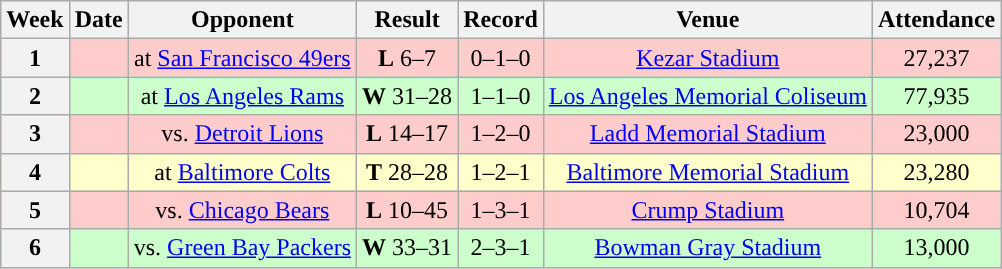<table class="wikitable" style="text-align:center">
<tr>
<th>Week</th>
<th>Date</th>
<th>Opponent</th>
<th>Result</th>
<th>Record</th>
<th>Venue</th>
<th>Attendance</th>
</tr>
<tr style="background:#fcc;">
<th>1</th>
<td></td>
<td>at <a href='#'>San Francisco 49ers</a></td>
<td><strong>L</strong> 6–7</td>
<td>0–1–0</td>
<td><a href='#'>Kezar Stadium</a></td>
<td>27,237</td>
</tr>
<tr style="background:#cfc;">
<th>2</th>
<td></td>
<td>at <a href='#'>Los Angeles Rams</a></td>
<td><strong>W</strong> 31–28</td>
<td>1–1–0</td>
<td><a href='#'>Los Angeles Memorial Coliseum</a></td>
<td>77,935</td>
</tr>
<tr style="background:#fcc;">
<th>3</th>
<td></td>
<td>vs. <a href='#'>Detroit Lions</a></td>
<td><strong>L</strong> 14–17</td>
<td>1–2–0</td>
<td><a href='#'>Ladd Memorial Stadium</a> </td>
<td>23,000</td>
</tr>
<tr style="background:#ffc;">
<th>4</th>
<td></td>
<td>at <a href='#'>Baltimore Colts</a></td>
<td><strong>T</strong> 28–28</td>
<td>1–2–1</td>
<td><a href='#'>Baltimore Memorial Stadium</a></td>
<td>23,280</td>
</tr>
<tr style="background:#fcc;">
<th>5</th>
<td></td>
<td>vs. <a href='#'>Chicago Bears</a></td>
<td><strong>L</strong> 10–45</td>
<td>1–3–1</td>
<td><a href='#'>Crump Stadium</a> </td>
<td>10,704</td>
</tr>
<tr style="background:#cfc;">
<th>6</th>
<td></td>
<td>vs. <a href='#'>Green Bay Packers</a></td>
<td><strong>W</strong> 33–31</td>
<td>2–3–1</td>
<td><a href='#'>Bowman Gray Stadium</a> </td>
<td>13,000</td>
</tr>
</table>
